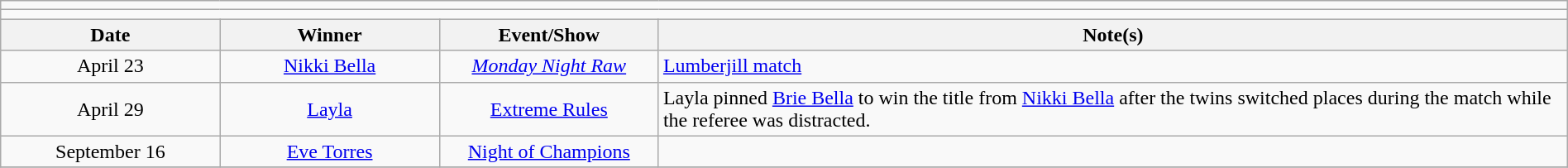<table class="wikitable" style="text-align:center; width:100%;">
<tr>
<td colspan="5"></td>
</tr>
<tr>
<td colspan="5"><strong></strong></td>
</tr>
<tr>
<th width=14%>Date</th>
<th width=14%>Winner</th>
<th width=14%>Event/Show</th>
<th width=58%>Note(s)</th>
</tr>
<tr>
<td>April 23</td>
<td><a href='#'>Nikki Bella</a></td>
<td><em><a href='#'>Monday Night Raw</a></em></td>
<td align=left><a href='#'>Lumberjill match</a></td>
</tr>
<tr>
<td>April 29</td>
<td><a href='#'>Layla</a></td>
<td><a href='#'>Extreme Rules</a></td>
<td align=left>Layla pinned <a href='#'>Brie Bella</a> to win the title from <a href='#'>Nikki Bella</a> after the twins switched places during the match while the referee was distracted.</td>
</tr>
<tr>
<td>September 16</td>
<td><a href='#'>Eve Torres</a></td>
<td><a href='#'>Night of Champions</a></td>
<td></td>
</tr>
<tr>
</tr>
</table>
